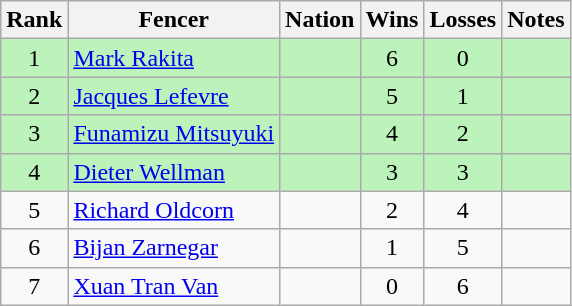<table class="wikitable sortable" style="text-align:center">
<tr>
<th>Rank</th>
<th>Fencer</th>
<th>Nation</th>
<th>Wins</th>
<th>Losses</th>
<th>Notes</th>
</tr>
<tr bgcolor=bbf3bb>
<td>1</td>
<td align=left><a href='#'>Mark Rakita</a></td>
<td align=left></td>
<td>6</td>
<td>0</td>
<td></td>
</tr>
<tr bgcolor=bbf3bb>
<td>2</td>
<td align=left><a href='#'>Jacques Lefevre</a></td>
<td align=left></td>
<td>5</td>
<td>1</td>
<td></td>
</tr>
<tr bgcolor=bbf3bb>
<td>3</td>
<td align=left><a href='#'>Funamizu Mitsuyuki</a></td>
<td align=left></td>
<td>4</td>
<td>2</td>
<td></td>
</tr>
<tr bgcolor=bbf3bb>
<td>4</td>
<td align=left><a href='#'>Dieter Wellman</a></td>
<td align=left></td>
<td>3</td>
<td>3</td>
<td></td>
</tr>
<tr>
<td>5</td>
<td align=left><a href='#'>Richard Oldcorn</a></td>
<td align=left></td>
<td>2</td>
<td>4</td>
<td></td>
</tr>
<tr>
<td>6</td>
<td align=left><a href='#'>Bijan Zarnegar</a></td>
<td align=left></td>
<td>1</td>
<td>5</td>
<td></td>
</tr>
<tr>
<td>7</td>
<td align=left><a href='#'>Xuan Tran Van</a></td>
<td align=left></td>
<td>0</td>
<td>6</td>
<td></td>
</tr>
</table>
